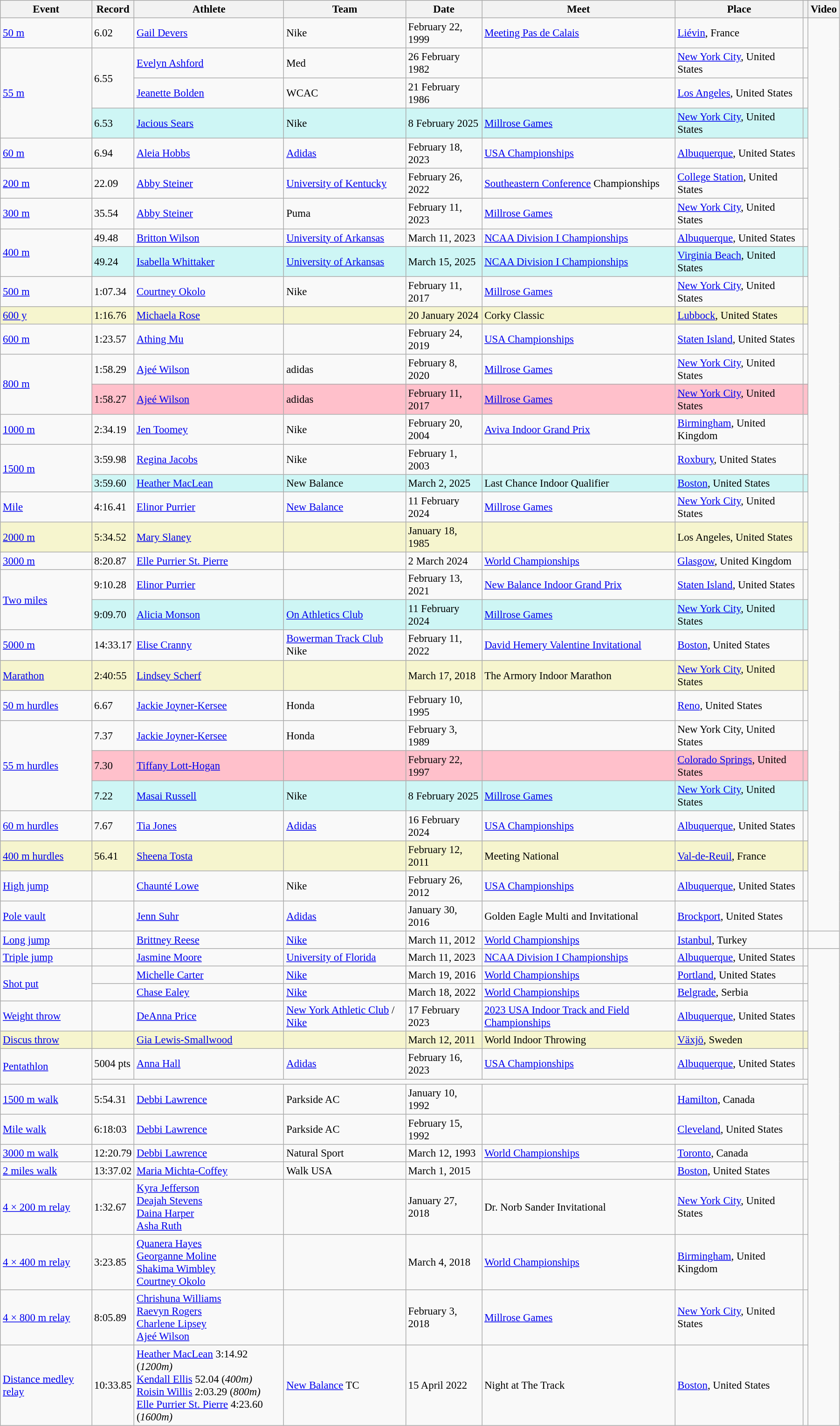<table class="wikitable" style="font-size: 95%; width: 95%;">
<tr>
<th>Event</th>
<th>Record</th>
<th>Athlete</th>
<th>Team</th>
<th>Date</th>
<th>Meet</th>
<th>Place</th>
<th></th>
<th>Video</th>
</tr>
<tr>
<td><a href='#'>50 m</a></td>
<td>6.02</td>
<td><a href='#'>Gail Devers</a></td>
<td>Nike</td>
<td>February 22, 1999</td>
<td><a href='#'>Meeting Pas de Calais</a></td>
<td><a href='#'>Liévin</a>, France</td>
<td></td>
</tr>
<tr>
<td rowspan=3><a href='#'>55 m</a></td>
<td rowspan=2>6.55</td>
<td><a href='#'>Evelyn Ashford</a></td>
<td>Med</td>
<td>26 February 1982</td>
<td></td>
<td><a href='#'>New York City</a>, United States</td>
<td></td>
</tr>
<tr>
<td><a href='#'>Jeanette Bolden</a></td>
<td>WCAC</td>
<td>21 February 1986</td>
<td></td>
<td><a href='#'>Los Angeles</a>, United States</td>
<td></td>
</tr>
<tr bgcolor=#CEF6F5>
<td>6.53</td>
<td><a href='#'>Jacious Sears</a></td>
<td>Nike</td>
<td>8 February 2025</td>
<td><a href='#'>Millrose Games</a></td>
<td><a href='#'>New York City</a>, United States</td>
<td></td>
</tr>
<tr>
<td><a href='#'>60 m</a></td>
<td>6.94 </td>
<td><a href='#'>Aleia Hobbs</a></td>
<td><a href='#'>Adidas</a></td>
<td>February 18, 2023</td>
<td><a href='#'>USA Championships</a></td>
<td><a href='#'>Albuquerque</a>, United States</td>
<td></td>
</tr>
<tr>
<td><a href='#'>200 m</a></td>
<td>22.09</td>
<td><a href='#'>Abby Steiner</a></td>
<td><a href='#'>University of Kentucky</a></td>
<td>February 26, 2022</td>
<td><a href='#'>Southeastern Conference</a> Championships</td>
<td><a href='#'>College Station</a>, United States</td>
<td></td>
</tr>
<tr>
<td><a href='#'>300 m</a></td>
<td>35.54</td>
<td><a href='#'>Abby Steiner</a></td>
<td>Puma</td>
<td>February 11, 2023</td>
<td><a href='#'>Millrose Games</a></td>
<td><a href='#'>New York City</a>, United States</td>
<td></td>
</tr>
<tr>
<td rowspan=2><a href='#'>400 m</a></td>
<td>49.48 </td>
<td><a href='#'>Britton Wilson</a></td>
<td><a href='#'>University of Arkansas</a></td>
<td>March 11, 2023</td>
<td><a href='#'>NCAA Division I Championships</a></td>
<td><a href='#'>Albuquerque</a>, United States</td>
<td></td>
</tr>
<tr bgcolor=#CEF6F5>
<td>49.24</td>
<td><a href='#'>Isabella Whittaker</a></td>
<td><a href='#'>University of Arkansas</a></td>
<td>March 15, 2025</td>
<td><a href='#'>NCAA Division I Championships</a></td>
<td><a href='#'>Virginia Beach</a>, United States</td>
<td></td>
</tr>
<tr>
<td><a href='#'>500 m</a></td>
<td>1:07.34</td>
<td><a href='#'>Courtney Okolo</a></td>
<td>Nike</td>
<td>February 11, 2017</td>
<td><a href='#'>Millrose Games</a></td>
<td><a href='#'>New York City</a>, United States</td>
<td></td>
</tr>
<tr style="background:#f6F5CE;">
<td><a href='#'>600 y</a></td>
<td>1:16.76 </td>
<td><a href='#'>Michaela Rose</a></td>
<td></td>
<td>20 January 2024</td>
<td>Corky Classic</td>
<td><a href='#'>Lubbock</a>, United States</td>
<td></td>
</tr>
<tr>
<td><a href='#'>600 m</a></td>
<td>1:23.57</td>
<td><a href='#'>Athing Mu</a></td>
<td></td>
<td>February 24, 2019</td>
<td><a href='#'>USA Championships</a></td>
<td><a href='#'>Staten Island</a>, United States</td>
<td></td>
</tr>
<tr>
<td rowspan=2><a href='#'>800 m</a></td>
<td>1:58.29</td>
<td><a href='#'>Ajeé Wilson</a></td>
<td>adidas</td>
<td>February 8, 2020</td>
<td><a href='#'>Millrose Games</a></td>
<td><a href='#'>New York City</a>, United States</td>
<td></td>
</tr>
<tr style="background:pink">
<td>1:58.27 </td>
<td><a href='#'>Ajeé Wilson</a></td>
<td>adidas</td>
<td>February 11, 2017</td>
<td><a href='#'>Millrose Games</a></td>
<td><a href='#'>New York City</a>, United States</td>
<td></td>
</tr>
<tr>
<td><a href='#'>1000 m</a></td>
<td>2:34.19</td>
<td><a href='#'>Jen Toomey</a></td>
<td>Nike</td>
<td>February 20, 2004</td>
<td><a href='#'>Aviva Indoor Grand Prix</a></td>
<td><a href='#'>Birmingham</a>, United Kingdom</td>
<td></td>
</tr>
<tr>
<td rowspan="2"><a href='#'>1500 m</a></td>
<td>3:59.98</td>
<td><a href='#'>Regina Jacobs</a></td>
<td>Nike</td>
<td>February 1, 2003</td>
<td></td>
<td><a href='#'>Roxbury</a>, United States</td>
<td></td>
</tr>
<tr bgcolor=#CEF6F5>
<td>3:59.60</td>
<td><a href='#'>Heather MacLean</a></td>
<td>New Balance</td>
<td>March 2, 2025</td>
<td>Last Chance Indoor Qualifier</td>
<td><a href='#'>Boston</a>, United States</td>
<td></td>
</tr>
<tr>
<td><a href='#'>Mile</a></td>
<td>4:16.41</td>
<td><a href='#'>Elinor Purrier</a></td>
<td><a href='#'>New Balance</a></td>
<td>11 February 2024</td>
<td><a href='#'>Millrose Games</a></td>
<td><a href='#'>New York City</a>, United States</td>
<td></td>
</tr>
<tr style="background:#f6F5CE;">
<td><a href='#'>2000 m</a></td>
<td>5:34.52</td>
<td><a href='#'>Mary Slaney</a></td>
<td></td>
<td>January 18, 1985</td>
<td></td>
<td>Los Angeles, United States</td>
<td></td>
</tr>
<tr>
<td><a href='#'>3000 m</a></td>
<td>8:20.87</td>
<td><a href='#'>Elle Purrier St. Pierre</a></td>
<td></td>
<td>2 March 2024</td>
<td><a href='#'>World Championships</a></td>
<td><a href='#'>Glasgow</a>, United Kingdom</td>
<td></td>
</tr>
<tr>
<td rowspan=2><a href='#'>Two miles</a></td>
<td>9:10.28</td>
<td><a href='#'>Elinor Purrier</a></td>
<td></td>
<td>February 13, 2021</td>
<td><a href='#'>New Balance Indoor Grand Prix</a></td>
<td><a href='#'>Staten Island</a>, United States</td>
<td></td>
</tr>
<tr bgcolor=#CEF6F5>
<td>9:09.70</td>
<td><a href='#'>Alicia Monson</a></td>
<td><a href='#'>On Athletics Club</a></td>
<td>11 February 2024</td>
<td><a href='#'>Millrose Games</a></td>
<td><a href='#'>New York City</a>, United States</td>
<td></td>
</tr>
<tr>
<td><a href='#'>5000 m</a></td>
<td>14:33.17</td>
<td><a href='#'>Elise Cranny</a></td>
<td><a href='#'>Bowerman Track Club</a> <br> Nike</td>
<td>February 11, 2022</td>
<td><a href='#'>David Hemery Valentine Invitational</a></td>
<td><a href='#'>Boston</a>, United States</td>
<td></td>
</tr>
<tr style="background:#f6F5CE;">
<td><a href='#'>Marathon</a></td>
<td>2:40:55</td>
<td><a href='#'>Lindsey Scherf</a></td>
<td></td>
<td>March 17, 2018</td>
<td>The Armory Indoor Marathon</td>
<td><a href='#'>New York City</a>, United States</td>
<td></td>
</tr>
<tr>
<td><a href='#'>50 m hurdles</a></td>
<td>6.67 </td>
<td><a href='#'>Jackie Joyner-Kersee</a></td>
<td>Honda</td>
<td>February 10, 1995</td>
<td></td>
<td><a href='#'>Reno</a>, United States</td>
<td></td>
</tr>
<tr>
<td rowspan=3><a href='#'>55 m hurdles</a></td>
<td>7.37</td>
<td><a href='#'>Jackie Joyner-Kersee</a></td>
<td>Honda</td>
<td>February 3, 1989</td>
<td></td>
<td>New York City, United States</td>
<td></td>
</tr>
<tr style="background:pink">
<td>7.30 </td>
<td><a href='#'>Tiffany Lott-Hogan</a></td>
<td></td>
<td>February 22, 1997</td>
<td></td>
<td><a href='#'>Colorado Springs</a>, United States</td>
<td></td>
</tr>
<tr bgcolor=#CEF6F5>
<td>7.22</td>
<td><a href='#'>Masai Russell</a></td>
<td>Nike</td>
<td>8 February 2025</td>
<td><a href='#'>Millrose Games</a></td>
<td><a href='#'>New York City</a>, United States</td>
<td></td>
</tr>
<tr>
<td><a href='#'>60 m hurdles</a></td>
<td>7.67 </td>
<td><a href='#'>Tia Jones</a></td>
<td><a href='#'>Adidas</a></td>
<td>16 February 2024</td>
<td><a href='#'>USA Championships</a></td>
<td><a href='#'>Albuquerque</a>, United States</td>
<td></td>
</tr>
<tr style="background:#f6F5CE;">
<td><a href='#'>400 m hurdles</a></td>
<td>56.41</td>
<td><a href='#'>Sheena Tosta</a></td>
<td></td>
<td>February 12, 2011</td>
<td>Meeting National</td>
<td><a href='#'>Val-de-Reuil</a>, France</td>
<td></td>
</tr>
<tr>
<td><a href='#'>High jump</a></td>
<td> </td>
<td><a href='#'>Chaunté Lowe</a></td>
<td>Nike</td>
<td>February 26, 2012</td>
<td><a href='#'>USA Championships</a></td>
<td><a href='#'>Albuquerque</a>, United States</td>
<td></td>
</tr>
<tr>
<td><a href='#'>Pole vault</a></td>
<td></td>
<td><a href='#'>Jenn Suhr</a></td>
<td><a href='#'>Adidas</a></td>
<td>January 30, 2016</td>
<td>Golden Eagle Multi and Invitational</td>
<td><a href='#'>Brockport</a>, United States</td>
<td></td>
</tr>
<tr>
<td><a href='#'>Long jump</a></td>
<td></td>
<td><a href='#'>Brittney Reese</a></td>
<td><a href='#'>Nike</a></td>
<td>March 11, 2012</td>
<td><a href='#'>World Championships</a></td>
<td><a href='#'>Istanbul</a>, Turkey</td>
<td></td>
<td></td>
</tr>
<tr>
<td><a href='#'>Triple jump</a></td>
<td> </td>
<td><a href='#'>Jasmine Moore</a></td>
<td><a href='#'>University of Florida</a></td>
<td>March 11, 2023</td>
<td><a href='#'>NCAA Division I Championships</a></td>
<td><a href='#'>Albuquerque</a>, United States</td>
<td></td>
</tr>
<tr>
<td rowspan=2><a href='#'>Shot put</a></td>
<td></td>
<td><a href='#'>Michelle Carter</a></td>
<td><a href='#'>Nike</a></td>
<td>March 19, 2016</td>
<td><a href='#'>World Championships</a></td>
<td><a href='#'>Portland</a>, United States</td>
<td></td>
</tr>
<tr>
<td></td>
<td><a href='#'>Chase Ealey</a></td>
<td><a href='#'>Nike</a></td>
<td>March 18, 2022</td>
<td><a href='#'>World Championships</a></td>
<td><a href='#'>Belgrade</a>, Serbia</td>
<td></td>
</tr>
<tr>
<td><a href='#'>Weight throw</a></td>
<td></td>
<td><a href='#'>DeAnna Price</a></td>
<td><a href='#'>New York Athletic Club</a> / <a href='#'>Nike</a></td>
<td>17 February 2023</td>
<td><a href='#'>2023 USA Indoor Track and Field Championships</a></td>
<td><a href='#'>Albuquerque</a>, United States</td>
<td></td>
</tr>
<tr style="background:#f6F5CE;">
<td><a href='#'>Discus throw</a></td>
<td></td>
<td><a href='#'>Gia Lewis-Smallwood</a></td>
<td></td>
<td>March 12, 2011</td>
<td>World Indoor Throwing</td>
<td><a href='#'>Växjö</a>, Sweden</td>
<td></td>
</tr>
<tr>
<td rowspan="2"><a href='#'>Pentathlon</a></td>
<td>5004 pts </td>
<td><a href='#'>Anna Hall</a></td>
<td><a href='#'>Adidas</a></td>
<td>February 16, 2023</td>
<td><a href='#'>USA Championships</a></td>
<td><a href='#'>Albuquerque</a>, United States</td>
<td></td>
</tr>
<tr>
<td colspan=7></td>
</tr>
<tr>
<td><a href='#'>1500 m walk</a></td>
<td>5:54.31</td>
<td><a href='#'>Debbi Lawrence</a></td>
<td>Parkside AC</td>
<td>January 10, 1992</td>
<td></td>
<td><a href='#'>Hamilton</a>, Canada</td>
<td></td>
</tr>
<tr>
<td><a href='#'>Mile walk</a></td>
<td>6:18:03</td>
<td><a href='#'>Debbi Lawrence</a></td>
<td>Parkside AC</td>
<td>February 15, 1992</td>
<td></td>
<td><a href='#'>Cleveland</a>, United States</td>
<td></td>
</tr>
<tr>
<td><a href='#'>3000 m walk</a></td>
<td>12:20.79</td>
<td><a href='#'>Debbi Lawrence</a></td>
<td>Natural Sport</td>
<td>March 12, 1993</td>
<td><a href='#'>World Championships</a></td>
<td><a href='#'>Toronto</a>, Canada</td>
<td></td>
</tr>
<tr>
<td><a href='#'>2 miles walk</a></td>
<td>13:37.02</td>
<td><a href='#'>Maria Michta-Coffey</a></td>
<td>Walk USA</td>
<td>March 1, 2015</td>
<td></td>
<td><a href='#'>Boston</a>, United States</td>
<td></td>
</tr>
<tr>
<td><a href='#'>4 × 200 m relay</a></td>
<td>1:32.67</td>
<td><a href='#'>Kyra Jefferson</a><br><a href='#'>Deajah Stevens</a><br><a href='#'>Daina Harper</a><br><a href='#'>Asha Ruth</a></td>
<td></td>
<td>January 27, 2018</td>
<td>Dr. Norb Sander Invitational</td>
<td><a href='#'>New York City</a>, United States</td>
<td></td>
</tr>
<tr>
<td><a href='#'>4 × 400 m relay</a></td>
<td>3:23.85</td>
<td><a href='#'>Quanera Hayes</a><br><a href='#'>Georganne Moline</a><br><a href='#'>Shakima Wimbley</a><br><a href='#'>Courtney Okolo</a></td>
<td></td>
<td>March 4, 2018</td>
<td><a href='#'>World Championships</a></td>
<td><a href='#'>Birmingham</a>, United Kingdom</td>
<td></td>
</tr>
<tr>
<td><a href='#'>4 × 800 m relay</a></td>
<td>8:05.89</td>
<td><a href='#'>Chrishuna Williams</a><br><a href='#'>Raevyn Rogers</a><br><a href='#'>Charlene Lipsey</a><br><a href='#'>Ajeé Wilson</a></td>
<td></td>
<td>February 3, 2018</td>
<td><a href='#'>Millrose Games</a></td>
<td><a href='#'>New York City</a>, United States</td>
<td></td>
</tr>
<tr>
<td><a href='#'>Distance medley relay</a></td>
<td>10:33.85</td>
<td><a href='#'>Heather MacLean</a> 3:14.92 (<em>1200m)</em><br><a href='#'>Kendall Ellis</a> 52.04 (<em>400m)</em><br><a href='#'>Roisin Willis</a> 2:03.29 (<em>800m)</em><br><a href='#'>Elle Purrier St. Pierre</a> 4:23.60 (<em>1600m)</em></td>
<td><a href='#'>New Balance</a> TC</td>
<td>15 April 2022</td>
<td>Night at The Track</td>
<td><a href='#'>Boston</a>, United States</td>
<td></td>
</tr>
</table>
